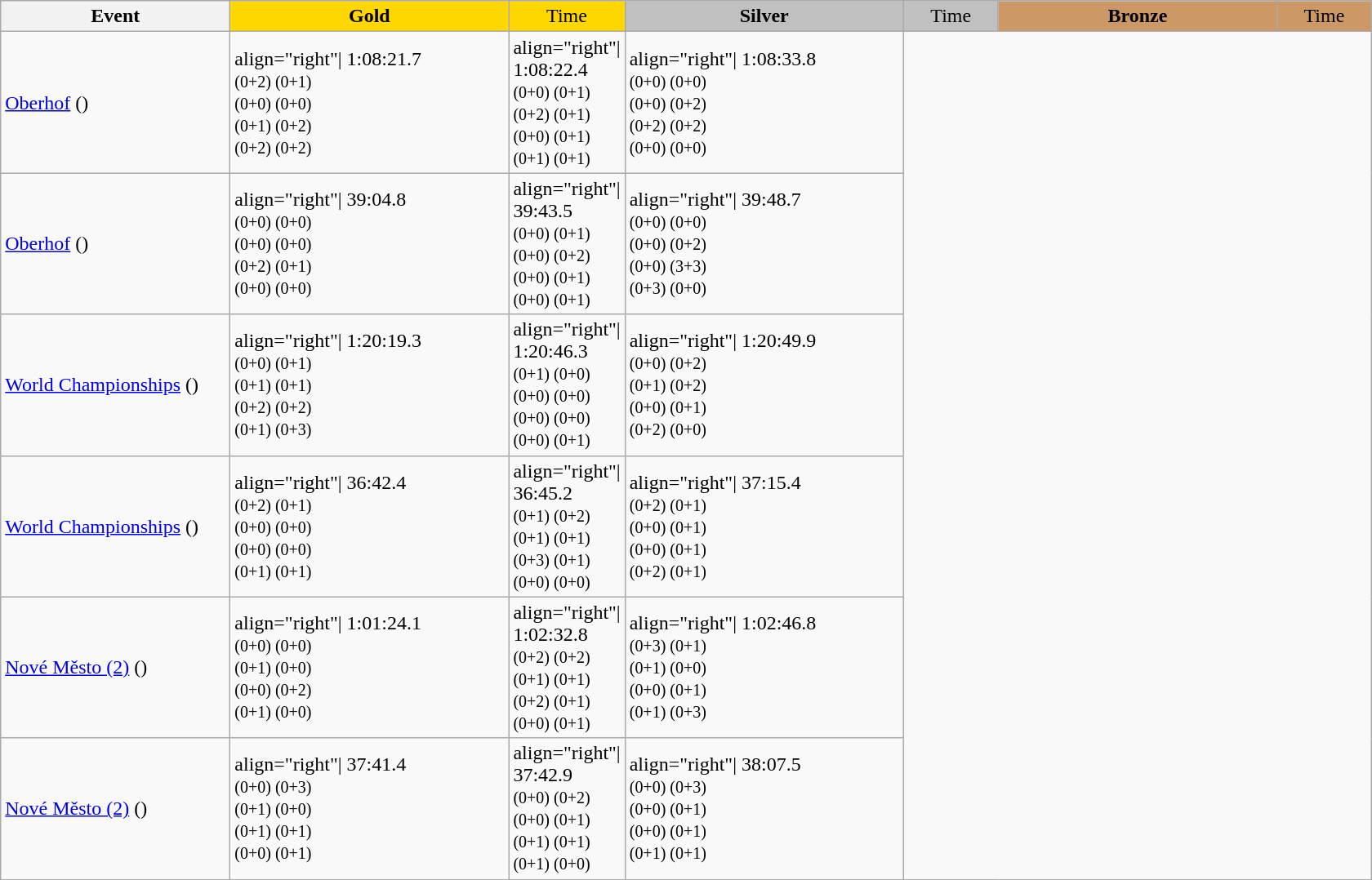<table class="wikitable">
<tr>
<th width="180">Event</th>
<th width="220" style="background:gold">Gold</th>
<th width="70" style="background:gold;font-weight:normal">Time</th>
<th width="220" style="background:silver">Silver</th>
<th width="70" style="background:silver;font-weight:normal">Time</th>
<th width="220" style="background:#CC9966">Bronze</th>
<th width="70" style="background:#CC9966;font-weight:normal">Time</th>
</tr>
<tr>
<td><a href='#'>Oberhof</a> ()<br></td>
<td>align="right"|  1:08:21.7<small><br>(0+2) (0+1)<br>(0+0) (0+0)<br>(0+1) (0+2)<br>(0+2) (0+2)</small></td>
<td>align="right"|  1:08:22.4<small><br>(0+0) (0+1)<br>(0+2) (0+1)<br>(0+0) (0+1)<br>(0+1) (0+1)</small></td>
<td>align="right"|  1:08:33.8<small><br>(0+0) (0+0)<br>(0+0) (0+2)<br>(0+2) (0+2)<br>(0+0) (0+0)</small></td>
</tr>
<tr>
<td><a href='#'>Oberhof</a> ()<br></td>
<td>align="right"| 39:04.8<small><br>(0+0) (0+0)<br>(0+0) (0+0)<br>(0+2) (0+1)<br>(0+0) (0+0)</small></td>
<td>align="right"| 39:43.5<small><br>(0+0) (0+1)<br>(0+0) (0+2)<br>(0+0) (0+1)<br>(0+0) (0+1)</small></td>
<td>align="right"| 39:48.7<small><br>(0+0) (0+0)<br>(0+0) (0+2)<br>(0+0) (3+3)<br>(0+3) (0+0)</small></td>
</tr>
<tr>
<td><a href='#'>World Championships</a> ()<br></td>
<td>align="right"| 1:20:19.3 <small><br>(0+0) (0+1)<br>(0+1) (0+1)<br>(0+2) (0+2)<br>(0+1) (0+3)</small></td>
<td>align="right"| 1:20:46.3<br> <small>(0+1) (0+0)<br>(0+0) (0+0)<br>(0+0) (0+0)<br>(0+0) (0+1)</small></td>
<td>align="right"| 1:20:49.9<br><small>(0+0) (0+2)<br>(0+1) (0+2)<br>(0+0) (0+1)<br>(0+2) (0+0)</small></td>
</tr>
<tr>
<td><a href='#'>World Championships</a> ()<br></td>
<td>align="right"| 36:42.4<br><small>(0+2) (0+1)<br>(0+0) (0+0)<br>(0+0) (0+0)<br>(0+1) (0+1)</small></td>
<td>align="right"| 36:45.2<br><small>(0+1) (0+2)<br>(0+1) (0+1)<br>(0+3) (0+1)<br>(0+0) (0+0)</small></td>
<td>align="right"| 37:15.4<br><small>(0+2) (0+1)<br>(0+0) (0+1)<br>(0+0) (0+1)<br>(0+2) (0+1)</small></td>
</tr>
<tr>
<td><a href='#'>Nové Město (2)</a> ()<br></td>
<td>align="right"| 1:01:24.1 <small><br>(0+0) (0+0)<br>(0+1) (0+0)<br>(0+0) (0+2)<br>(0+1) (0+0)</small></td>
<td>align="right"| 1:02:32.8<br><small>(0+2) (0+2)<br>(0+1) (0+1)<br>(0+2) (0+1)<br>(0+0) (0+1)</small></td>
<td>align="right"| 1:02:46.8<br><small>(0+3) (0+1)<br>(0+1) (0+0)<br>(0+0) (0+1)<br>(0+1) (0+3)</small></td>
</tr>
<tr>
<td><a href='#'>Nové Město (2)</a> ()<br></td>
<td>align="right"| 37:41.4<br><small>(0+0) (0+3)<br>(0+1) (0+0)<br>(0+1) (0+1)<br>(0+0) (0+1)</small></td>
<td>align="right"| 37:42.9<br><small>(0+0) (0+2)<br>(0+0) (0+1)<br>(0+1) (0+1)<br>(0+1) (0+0)</small></td>
<td>align="right"| 38:07.5<br><small>(0+0) (0+3)<br>(0+0) (0+1)<br>(0+0) (0+1)<br>(0+1) (0+1)</small></td>
</tr>
</table>
